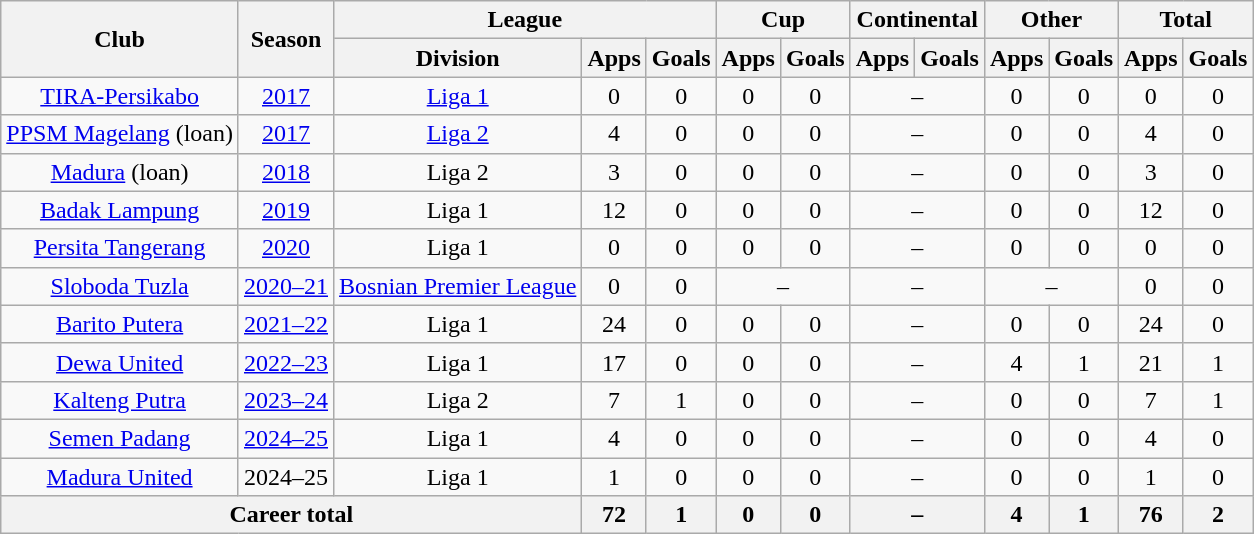<table class="wikitable" style="text-align: center">
<tr>
<th rowspan="2">Club</th>
<th rowspan="2">Season</th>
<th colspan="3">League</th>
<th colspan="2">Cup</th>
<th colspan="2">Continental</th>
<th colspan="2">Other</th>
<th colspan="2">Total</th>
</tr>
<tr>
<th>Division</th>
<th>Apps</th>
<th>Goals</th>
<th>Apps</th>
<th>Goals</th>
<th>Apps</th>
<th>Goals</th>
<th>Apps</th>
<th>Goals</th>
<th>Apps</th>
<th>Goals</th>
</tr>
<tr>
<td><a href='#'>TIRA-Persikabo</a></td>
<td><a href='#'>2017</a></td>
<td><a href='#'>Liga 1</a></td>
<td>0</td>
<td>0</td>
<td>0</td>
<td>0</td>
<td colspan="2">–</td>
<td>0</td>
<td>0</td>
<td>0</td>
<td>0</td>
</tr>
<tr>
<td><a href='#'>PPSM Magelang</a> (loan)</td>
<td><a href='#'>2017</a></td>
<td rowspan="1"><a href='#'>Liga 2</a></td>
<td>4</td>
<td>0</td>
<td>0</td>
<td>0</td>
<td colspan="2">–</td>
<td>0</td>
<td>0</td>
<td>4</td>
<td>0</td>
</tr>
<tr>
<td><a href='#'>Madura</a> (loan)</td>
<td><a href='#'>2018</a></td>
<td rowspan="1" valign="center">Liga 2</td>
<td>3</td>
<td>0</td>
<td>0</td>
<td>0</td>
<td colspan="2">–</td>
<td>0</td>
<td>0</td>
<td>3</td>
<td>0</td>
</tr>
<tr>
<td><a href='#'>Badak Lampung</a></td>
<td><a href='#'>2019</a></td>
<td rowspan="1">Liga 1</td>
<td>12</td>
<td>0</td>
<td>0</td>
<td>0</td>
<td colspan="2">–</td>
<td>0</td>
<td>0</td>
<td>12</td>
<td>0</td>
</tr>
<tr>
<td><a href='#'>Persita Tangerang</a></td>
<td><a href='#'>2020</a></td>
<td rowspan="1" valign="center">Liga 1</td>
<td>0</td>
<td>0</td>
<td>0</td>
<td>0</td>
<td colspan="2">–</td>
<td>0</td>
<td>0</td>
<td>0</td>
<td>0</td>
</tr>
<tr>
<td><a href='#'>Sloboda Tuzla</a></td>
<td><a href='#'>2020–21</a></td>
<td><a href='#'>Bosnian Premier League</a></td>
<td>0</td>
<td>0</td>
<td colspan="2">–</td>
<td colspan="2">–</td>
<td colspan="2">–</td>
<td>0</td>
<td>0</td>
</tr>
<tr>
<td><a href='#'>Barito Putera</a></td>
<td><a href='#'>2021–22</a></td>
<td rowspan="1">Liga 1</td>
<td>24</td>
<td>0</td>
<td>0</td>
<td>0</td>
<td colspan="2">–</td>
<td>0</td>
<td>0</td>
<td>24</td>
<td>0</td>
</tr>
<tr>
<td rowspan="1"><a href='#'>Dewa United</a></td>
<td><a href='#'>2022–23</a></td>
<td rowspan="1">Liga 1</td>
<td>17</td>
<td>0</td>
<td>0</td>
<td>0</td>
<td colspan="2">–</td>
<td>4</td>
<td>1</td>
<td>21</td>
<td>1</td>
</tr>
<tr>
<td><a href='#'>Kalteng Putra</a></td>
<td><a href='#'>2023–24</a></td>
<td rowspan="1">Liga 2</td>
<td>7</td>
<td>1</td>
<td>0</td>
<td>0</td>
<td colspan="2">–</td>
<td>0</td>
<td>0</td>
<td>7</td>
<td>1</td>
</tr>
<tr>
<td><a href='#'>Semen Padang</a></td>
<td><a href='#'>2024–25</a></td>
<td rowspan="1">Liga 1</td>
<td>4</td>
<td>0</td>
<td>0</td>
<td>0</td>
<td colspan="2">–</td>
<td>0</td>
<td>0</td>
<td>4</td>
<td>0</td>
</tr>
<tr>
<td><a href='#'>Madura United</a></td>
<td>2024–25</td>
<td>Liga 1</td>
<td>1</td>
<td>0</td>
<td>0</td>
<td>0</td>
<td colspan="2">–</td>
<td>0</td>
<td>0</td>
<td>1</td>
<td>0</td>
</tr>
<tr>
<th colspan=3>Career total</th>
<th>72</th>
<th>1</th>
<th>0</th>
<th>0</th>
<th colspan="2">–</th>
<th>4</th>
<th>1</th>
<th>76</th>
<th>2</th>
</tr>
</table>
